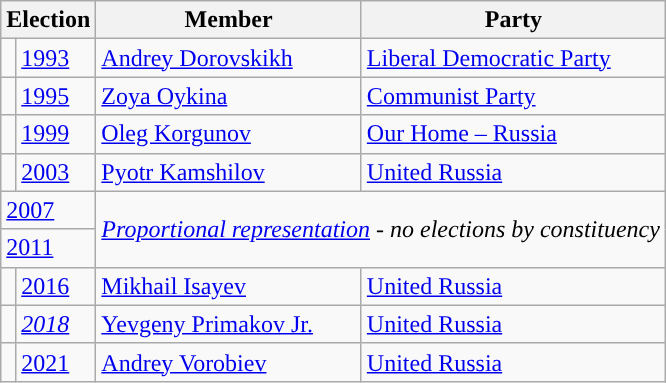<table class="wikitable">
<tr>
<th colspan="2">Election</th>
<th>Member</th>
<th>Party</th>
</tr>
<tr>
<td style="background-color:"></td>
<td><a href='#'>1993</a></td>
<td><a href='#'>Andrey Dorovskikh</a></td>
<td><a href='#'>Liberal Democratic Party</a></td>
</tr>
<tr>
<td style="background-color: "></td>
<td><a href='#'>1995</a></td>
<td><a href='#'>Zoya Oykina</a></td>
<td><a href='#'>Communist Party</a></td>
</tr>
<tr>
<td style="background-color: "></td>
<td><a href='#'>1999</a></td>
<td><a href='#'>Oleg Korgunov</a></td>
<td><a href='#'>Our Home – Russia</a></td>
</tr>
<tr>
<td style="background-color: "></td>
<td><a href='#'>2003</a></td>
<td><a href='#'>Pyotr Kamshilov</a></td>
<td><a href='#'>United Russia</a></td>
</tr>
<tr>
<td colspan=2><a href='#'>2007</a></td>
<td colspan=2 rowspan=2><em><a href='#'>Proportional representation</a> - no elections by constituency</em></td>
</tr>
<tr>
<td colspan=2><a href='#'>2011</a></td>
</tr>
<tr>
<td style="background-color: "></td>
<td><a href='#'>2016</a></td>
<td><a href='#'>Mikhail Isayev</a></td>
<td><a href='#'>United Russia</a></td>
</tr>
<tr>
<td style="background-color: "></td>
<td><em><a href='#'>2018</a></em></td>
<td><a href='#'>Yevgeny Primakov Jr.</a></td>
<td><a href='#'>United Russia</a></td>
</tr>
<tr>
<td style="background-color: "></td>
<td><a href='#'>2021</a></td>
<td><a href='#'>Andrey Vorobiev</a></td>
<td><a href='#'>United Russia</a></td>
</tr>
</table>
